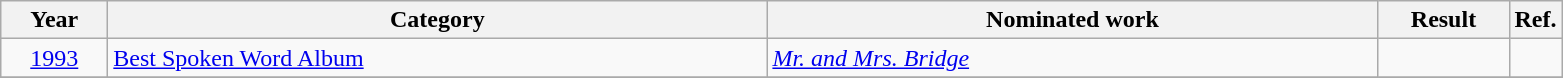<table class=wikitable>
<tr>
<th scope="col" style="width:4em;">Year</th>
<th scope="col" style="width:27em;">Category</th>
<th scope="col" style="width:25em;">Nominated work</th>
<th scope="col" style="width:5em;">Result</th>
<th>Ref.</th>
</tr>
<tr>
<td style="text-align:center;"><a href='#'>1993</a></td>
<td><a href='#'>Best Spoken Word Album</a></td>
<td><em><a href='#'>Mr. and Mrs. Bridge</a></em></td>
<td></td>
<td style="text-align:center;"></td>
</tr>
<tr>
</tr>
</table>
